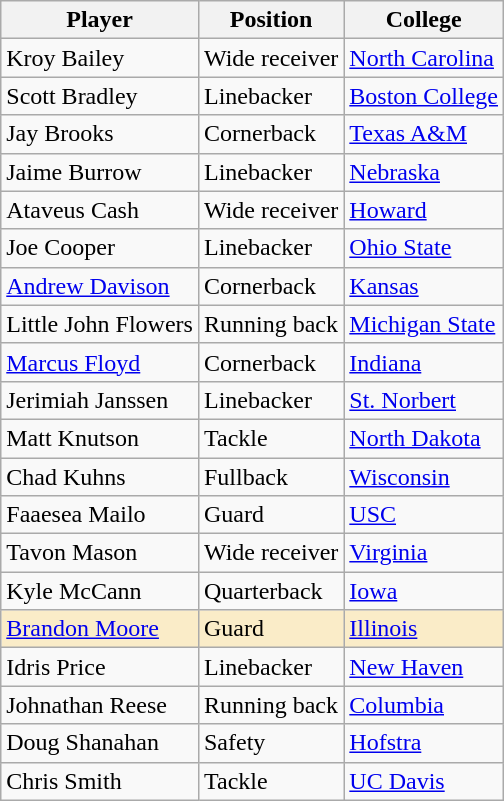<table class="wikitable">
<tr>
<th>Player</th>
<th>Position</th>
<th>College</th>
</tr>
<tr>
<td>Kroy Bailey</td>
<td>Wide receiver</td>
<td><a href='#'>North Carolina</a></td>
</tr>
<tr>
<td>Scott Bradley</td>
<td>Linebacker</td>
<td><a href='#'>Boston College</a></td>
</tr>
<tr>
<td>Jay Brooks</td>
<td>Cornerback</td>
<td><a href='#'>Texas A&M</a></td>
</tr>
<tr>
<td>Jaime Burrow</td>
<td>Linebacker</td>
<td><a href='#'>Nebraska</a></td>
</tr>
<tr>
<td>Ataveus Cash</td>
<td>Wide receiver</td>
<td><a href='#'>Howard</a></td>
</tr>
<tr>
<td>Joe Cooper</td>
<td>Linebacker</td>
<td><a href='#'>Ohio State</a></td>
</tr>
<tr>
<td><a href='#'>Andrew Davison</a></td>
<td>Cornerback</td>
<td><a href='#'>Kansas</a></td>
</tr>
<tr>
<td>Little John Flowers</td>
<td>Running back</td>
<td><a href='#'>Michigan State</a></td>
</tr>
<tr>
<td><a href='#'>Marcus Floyd</a></td>
<td>Cornerback</td>
<td><a href='#'>Indiana</a></td>
</tr>
<tr>
<td>Jerimiah Janssen</td>
<td>Linebacker</td>
<td><a href='#'>St. Norbert</a></td>
</tr>
<tr>
<td>Matt Knutson</td>
<td>Tackle</td>
<td><a href='#'>North Dakota</a></td>
</tr>
<tr>
<td>Chad Kuhns</td>
<td>Fullback</td>
<td><a href='#'>Wisconsin</a></td>
</tr>
<tr>
<td>Faaesea Mailo</td>
<td>Guard</td>
<td><a href='#'>USC</a></td>
</tr>
<tr>
<td>Tavon Mason</td>
<td>Wide receiver</td>
<td><a href='#'>Virginia</a></td>
</tr>
<tr>
<td>Kyle McCann</td>
<td>Quarterback</td>
<td><a href='#'>Iowa</a></td>
</tr>
<tr style="background:#faecc8;">
<td><a href='#'>Brandon Moore</a></td>
<td>Guard</td>
<td><a href='#'>Illinois</a></td>
</tr>
<tr>
<td>Idris Price</td>
<td>Linebacker</td>
<td><a href='#'>New Haven</a></td>
</tr>
<tr>
<td>Johnathan Reese</td>
<td>Running back</td>
<td><a href='#'>Columbia</a></td>
</tr>
<tr>
<td>Doug Shanahan</td>
<td>Safety</td>
<td><a href='#'>Hofstra</a></td>
</tr>
<tr>
<td>Chris Smith</td>
<td>Tackle</td>
<td><a href='#'>UC Davis</a></td>
</tr>
</table>
